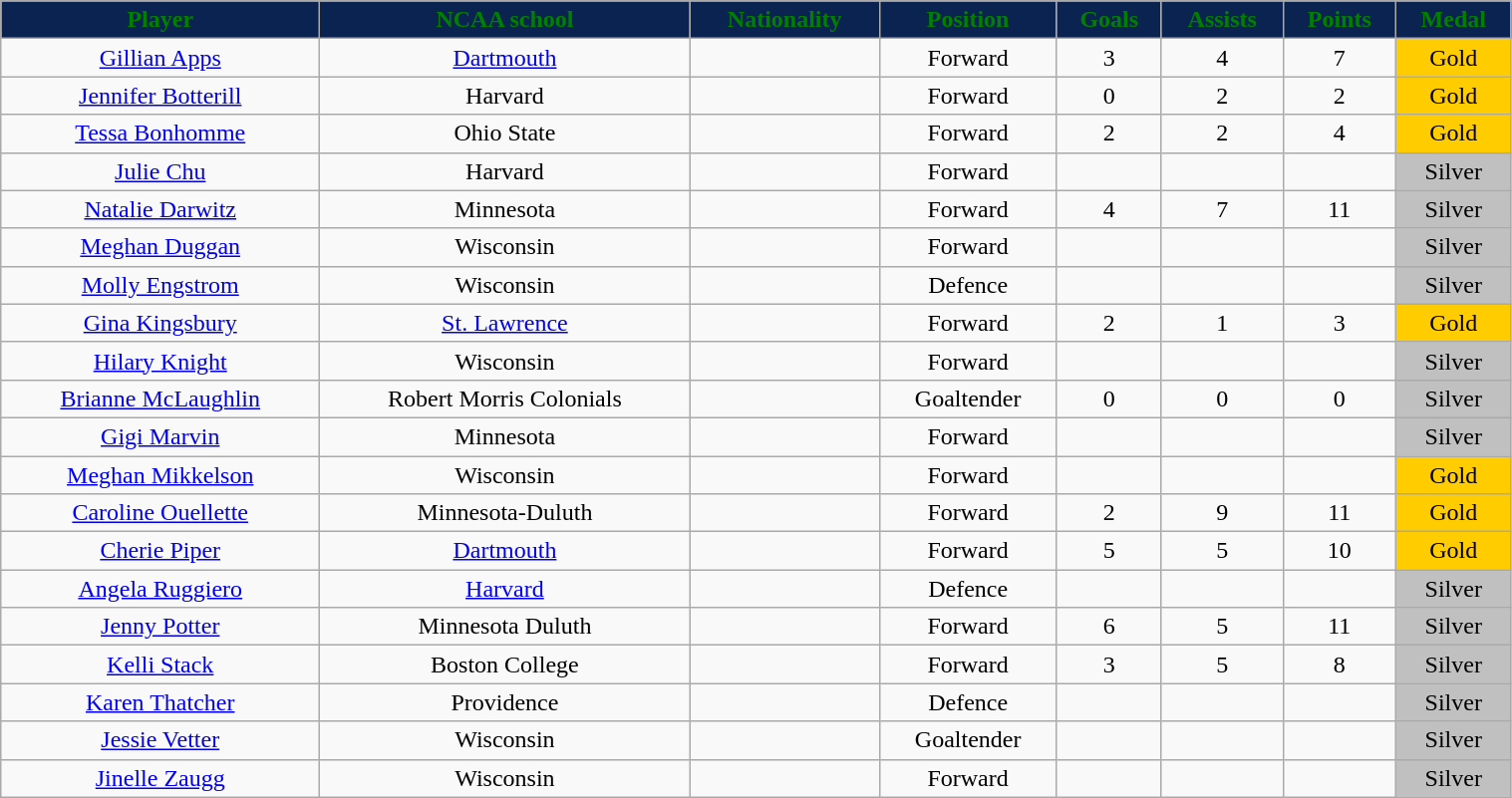<table class="wikitable" style="width:80%;">
<tr style="text-align:center; background:#0a2351; color:green;">
<td><strong>Player</strong></td>
<td><strong>NCAA school</strong></td>
<td><strong>Nationality</strong></td>
<td><strong>Position</strong></td>
<td><strong>Goals</strong></td>
<td><strong>Assists</strong></td>
<td><strong>Points</strong></td>
<td><strong>Medal</strong></td>
</tr>
<tr style="text-align:center;" bgcolor="">
<td><a href='#'>Gillian Apps</a></td>
<td><a href='#'>Dartmouth</a></td>
<td></td>
<td>Forward</td>
<td>3</td>
<td>4</td>
<td>7</td>
<td style="background:#fc0;">Gold</td>
</tr>
<tr style="text-align:center;" bgcolor="">
<td><a href='#'>Jennifer Botterill</a></td>
<td>Harvard</td>
<td></td>
<td>Forward</td>
<td>0</td>
<td>2</td>
<td>2</td>
<td style="background:#fc0;">Gold</td>
</tr>
<tr style="text-align:center;" bgcolor="">
<td><a href='#'>Tessa Bonhomme</a></td>
<td>Ohio State</td>
<td></td>
<td>Forward</td>
<td>2</td>
<td>2</td>
<td>4</td>
<td style="background:#fc0;">Gold</td>
</tr>
<tr style="text-align:center;" bgcolor="">
<td><a href='#'>Julie Chu</a></td>
<td>Harvard</td>
<td></td>
<td>Forward</td>
<td></td>
<td></td>
<td></td>
<td style="background:silver;">Silver</td>
</tr>
<tr style="text-align:center;" bgcolor="">
<td><a href='#'>Natalie Darwitz</a></td>
<td>Minnesota</td>
<td></td>
<td>Forward</td>
<td>4</td>
<td>7</td>
<td>11</td>
<td style="background:silver;">Silver</td>
</tr>
<tr style="text-align:center;" bgcolor="">
<td><a href='#'>Meghan Duggan</a></td>
<td>Wisconsin</td>
<td></td>
<td>Forward</td>
<td></td>
<td></td>
<td></td>
<td style="background:silver;">Silver</td>
</tr>
<tr style="text-align:center;" bgcolor="">
<td><a href='#'>Molly Engstrom</a></td>
<td>Wisconsin</td>
<td></td>
<td>Defence</td>
<td></td>
<td></td>
<td></td>
<td style="background:silver;">Silver</td>
</tr>
<tr style="text-align:center;" bgcolor="">
<td><a href='#'>Gina Kingsbury</a></td>
<td><a href='#'>St. Lawrence</a></td>
<td></td>
<td>Forward</td>
<td>2</td>
<td>1</td>
<td>3</td>
<td style="background:#fc0;">Gold</td>
</tr>
<tr style="text-align:center;" bgcolor="">
<td><a href='#'>Hilary Knight</a></td>
<td>Wisconsin</td>
<td></td>
<td>Forward</td>
<td></td>
<td></td>
<td></td>
<td style="background:silver;">Silver</td>
</tr>
<tr style="text-align:center;" bgcolor="">
<td><a href='#'>Brianne McLaughlin</a></td>
<td>Robert Morris Colonials</td>
<td></td>
<td>Goaltender</td>
<td>0</td>
<td>0</td>
<td>0</td>
<td style="background:silver;">Silver</td>
</tr>
<tr style="text-align:center;" bgcolor="">
<td><a href='#'>Gigi Marvin</a></td>
<td>Minnesota</td>
<td></td>
<td>Forward</td>
<td></td>
<td></td>
<td></td>
<td style="background:silver;">Silver</td>
</tr>
<tr style="text-align:center;" bgcolor="">
<td><a href='#'>Meghan Mikkelson</a></td>
<td>Wisconsin</td>
<td></td>
<td>Forward</td>
<td></td>
<td></td>
<td></td>
<td style="background:#fc0;">Gold</td>
</tr>
<tr style="text-align:center;" bgcolor="">
<td><a href='#'>Caroline Ouellette</a></td>
<td>Minnesota-Duluth</td>
<td></td>
<td>Forward</td>
<td>2</td>
<td>9</td>
<td>11</td>
<td style="background:#fc0;">Gold</td>
</tr>
<tr style="text-align:center;" bgcolor="">
<td><a href='#'>Cherie Piper</a></td>
<td><a href='#'>Dartmouth</a></td>
<td></td>
<td>Forward</td>
<td>5</td>
<td>5</td>
<td>10</td>
<td style="background:#fc0;">Gold</td>
</tr>
<tr style="text-align:center;" bgcolor="">
<td><a href='#'>Angela Ruggiero</a></td>
<td><a href='#'>Harvard</a></td>
<td></td>
<td>Defence</td>
<td></td>
<td></td>
<td></td>
<td style="background:silver;">Silver</td>
</tr>
<tr style="text-align:center;" bgcolor="">
<td><a href='#'>Jenny Potter</a></td>
<td>Minnesota Duluth</td>
<td></td>
<td>Forward</td>
<td>6</td>
<td>5</td>
<td>11</td>
<td style="background:silver;">Silver</td>
</tr>
<tr style="text-align:center;" bgcolor="">
<td><a href='#'>Kelli Stack</a></td>
<td>Boston College</td>
<td></td>
<td>Forward</td>
<td>3</td>
<td>5</td>
<td>8</td>
<td style="background:silver;">Silver</td>
</tr>
<tr style="text-align:center;" bgcolor="">
<td><a href='#'>Karen Thatcher</a></td>
<td>Providence</td>
<td></td>
<td>Defence</td>
<td></td>
<td></td>
<td></td>
<td style="background:silver;">Silver</td>
</tr>
<tr style="text-align:center;" bgcolor="">
<td><a href='#'>Jessie Vetter</a></td>
<td>Wisconsin</td>
<td></td>
<td>Goaltender</td>
<td></td>
<td></td>
<td></td>
<td style="background:silver;">Silver</td>
</tr>
<tr style="text-align:center;" bgcolor="">
<td><a href='#'>Jinelle Zaugg</a></td>
<td>Wisconsin</td>
<td></td>
<td>Forward</td>
<td></td>
<td></td>
<td></td>
<td style="background:silver;">Silver</td>
</tr>
</table>
